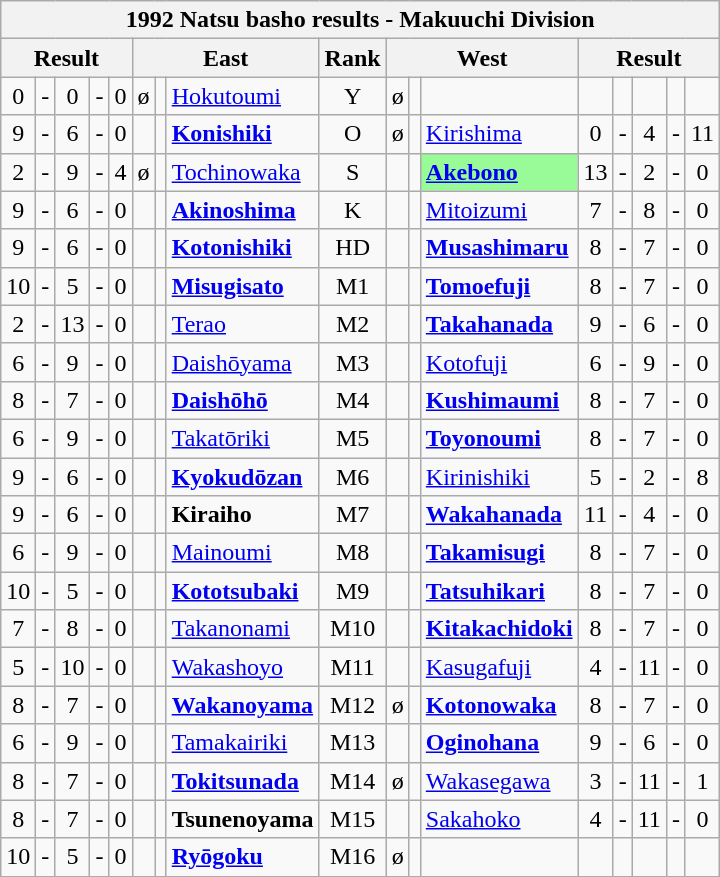<table class="wikitable">
<tr>
<th colspan="17">1992 Natsu basho results - Makuuchi Division</th>
</tr>
<tr>
<th colspan="5">Result</th>
<th colspan="3">East</th>
<th>Rank</th>
<th colspan="3">West</th>
<th colspan="5">Result</th>
</tr>
<tr>
<td align=center>0</td>
<td align=center>-</td>
<td align=center>0</td>
<td align=center>-</td>
<td align=center>0</td>
<td align=center>ø</td>
<td align=center></td>
<td><a href='#'>Hokutoumi</a></td>
<td align=center>Y</td>
<td align=center>ø</td>
<td align=center></td>
<td></td>
<td align=center></td>
<td align=center></td>
<td align=center></td>
<td align=center></td>
<td align=center></td>
</tr>
<tr>
<td align=center>9</td>
<td align=center>-</td>
<td align=center>6</td>
<td align=center>-</td>
<td align=center>0</td>
<td align=center></td>
<td align=center></td>
<td><strong><a href='#'>Konishiki</a></strong></td>
<td align=center>O</td>
<td align=center>ø</td>
<td align=center></td>
<td><a href='#'>Kirishima</a></td>
<td align=center>0</td>
<td align=center>-</td>
<td align=center>4</td>
<td align=center>-</td>
<td align=center>11</td>
</tr>
<tr>
<td align=center>2</td>
<td align=center>-</td>
<td align=center>9</td>
<td align=center>-</td>
<td align=center>4</td>
<td align=center>ø</td>
<td align=center></td>
<td><a href='#'>Tochinowaka</a></td>
<td align=center>S</td>
<td align=center></td>
<td align=center></td>
<td style="background: PaleGreen;"><strong><a href='#'>Akebono</a></strong></td>
<td align=center>13</td>
<td align=center>-</td>
<td align=center>2</td>
<td align=center>-</td>
<td align=center>0</td>
</tr>
<tr>
<td align=center>9</td>
<td align=center>-</td>
<td align=center>6</td>
<td align=center>-</td>
<td align=center>0</td>
<td align=center></td>
<td align=center></td>
<td><strong><a href='#'>Akinoshima</a></strong></td>
<td align=center>K</td>
<td align=center></td>
<td align=center></td>
<td><a href='#'>Mitoizumi</a></td>
<td align=center>7</td>
<td align=center>-</td>
<td align=center>8</td>
<td align=center>-</td>
<td align=center>0</td>
</tr>
<tr>
<td align=center>9</td>
<td align=center>-</td>
<td align=center>6</td>
<td align=center>-</td>
<td align=center>0</td>
<td align=center></td>
<td align=center></td>
<td><strong><a href='#'>Kotonishiki</a></strong></td>
<td align=center>HD</td>
<td align=center></td>
<td align=center></td>
<td><strong><a href='#'>Musashimaru</a></strong></td>
<td align=center>8</td>
<td align=center>-</td>
<td align=center>7</td>
<td align=center>-</td>
<td align=center>0</td>
</tr>
<tr>
<td align=center>10</td>
<td align=center>-</td>
<td align=center>5</td>
<td align=center>-</td>
<td align=center>0</td>
<td align=center></td>
<td align=center></td>
<td><strong><a href='#'>Misugisato</a></strong></td>
<td align=center>M1</td>
<td align=center></td>
<td align=center></td>
<td><strong><a href='#'>Tomoefuji</a></strong></td>
<td align=center>8</td>
<td align=center>-</td>
<td align=center>7</td>
<td align=center>-</td>
<td align=center>0</td>
</tr>
<tr>
<td align=center>2</td>
<td align=center>-</td>
<td align=center>13</td>
<td align=center>-</td>
<td align=center>0</td>
<td align=center></td>
<td align=center></td>
<td><a href='#'>Terao</a></td>
<td align=center>M2</td>
<td align=center></td>
<td align=center></td>
<td><strong><a href='#'>Takahanada</a></strong></td>
<td align=center>9</td>
<td align=center>-</td>
<td align=center>6</td>
<td align=center>-</td>
<td align=center>0</td>
</tr>
<tr>
<td align=center>6</td>
<td align=center>-</td>
<td align=center>9</td>
<td align=center>-</td>
<td align=center>0</td>
<td align=center></td>
<td align=center></td>
<td><a href='#'>Daishōyama</a></td>
<td align=center>M3</td>
<td align=center></td>
<td align=center></td>
<td><a href='#'>Kotofuji</a></td>
<td align=center>6</td>
<td align=center>-</td>
<td align=center>9</td>
<td align=center>-</td>
<td align=center>0</td>
</tr>
<tr>
<td align=center>8</td>
<td align=center>-</td>
<td align=center>7</td>
<td align=center>-</td>
<td align=center>0</td>
<td align=center></td>
<td align=center></td>
<td><strong><a href='#'>Daishōhō</a></strong></td>
<td align=center>M4</td>
<td align=center></td>
<td align=center></td>
<td><strong><a href='#'>Kushimaumi</a></strong></td>
<td align=center>8</td>
<td align=center>-</td>
<td align=center>7</td>
<td align=center>-</td>
<td align=center>0</td>
</tr>
<tr>
<td align=center>6</td>
<td align=center>-</td>
<td align=center>9</td>
<td align=center>-</td>
<td align=center>0</td>
<td align=center></td>
<td align=center></td>
<td><a href='#'>Takatōriki</a></td>
<td align=center>M5</td>
<td align=center></td>
<td align=center></td>
<td><strong><a href='#'>Toyonoumi</a></strong></td>
<td align=center>8</td>
<td align=center>-</td>
<td align=center>7</td>
<td align=center>-</td>
<td align=center>0</td>
</tr>
<tr>
<td align=center>9</td>
<td align=center>-</td>
<td align=center>6</td>
<td align=center>-</td>
<td align=center>0</td>
<td align=center></td>
<td align=center></td>
<td><strong><a href='#'>Kyokudōzan</a></strong></td>
<td align=center>M6</td>
<td align=center></td>
<td align=center></td>
<td><a href='#'>Kirinishiki</a></td>
<td align=center>5</td>
<td align=center>-</td>
<td align=center>2</td>
<td align=center>-</td>
<td align=center>8</td>
</tr>
<tr>
<td align=center>9</td>
<td align=center>-</td>
<td align=center>6</td>
<td align=center>-</td>
<td align=center>0</td>
<td align=center></td>
<td align=center></td>
<td><strong>Kiraiho</strong></td>
<td align=center>M7</td>
<td align=center></td>
<td align=center></td>
<td><strong><a href='#'>Wakahanada</a></strong></td>
<td align=center>11</td>
<td align=center>-</td>
<td align=center>4</td>
<td align=center>-</td>
<td align=center>0</td>
</tr>
<tr>
<td align=center>6</td>
<td align=center>-</td>
<td align=center>9</td>
<td align=center>-</td>
<td align=center>0</td>
<td align=center></td>
<td align=center></td>
<td><a href='#'>Mainoumi</a></td>
<td align=center>M8</td>
<td align=center></td>
<td align=center></td>
<td><strong><a href='#'>Takamisugi</a></strong></td>
<td align=center>8</td>
<td align=center>-</td>
<td align=center>7</td>
<td align=center>-</td>
<td align=center>0</td>
</tr>
<tr>
<td align=center>10</td>
<td align=center>-</td>
<td align=center>5</td>
<td align=center>-</td>
<td align=center>0</td>
<td align=center></td>
<td align=center></td>
<td><strong><a href='#'>Kototsubaki</a></strong></td>
<td align=center>M9</td>
<td align=center></td>
<td align=center></td>
<td><strong><a href='#'>Tatsuhikari</a></strong></td>
<td align=center>8</td>
<td align=center>-</td>
<td align=center>7</td>
<td align=center>-</td>
<td align=center>0</td>
</tr>
<tr>
<td align=center>7</td>
<td align=center>-</td>
<td align=center>8</td>
<td align=center>-</td>
<td align=center>0</td>
<td align=center></td>
<td align=center></td>
<td><a href='#'>Takanonami</a></td>
<td align=center>M10</td>
<td align=center></td>
<td align=center></td>
<td><strong><a href='#'>Kitakachidoki</a></strong></td>
<td align=center>8</td>
<td align=center>-</td>
<td align=center>7</td>
<td align=center>-</td>
<td align=center>0</td>
</tr>
<tr>
<td align=center>5</td>
<td align=center>-</td>
<td align=center>10</td>
<td align=center>-</td>
<td align=center>0</td>
<td align=center></td>
<td align=center></td>
<td><a href='#'>Wakashoyo</a></td>
<td align=center>M11</td>
<td align=center></td>
<td align=center></td>
<td><a href='#'>Kasugafuji</a></td>
<td align=center>4</td>
<td align=center>-</td>
<td align=center>11</td>
<td align=center>-</td>
<td align=center>0</td>
</tr>
<tr>
<td align=center>8</td>
<td align=center>-</td>
<td align=center>7</td>
<td align=center>-</td>
<td align=center>0</td>
<td align=center></td>
<td align=center></td>
<td><strong><a href='#'>Wakanoyama</a></strong></td>
<td align=center>M12</td>
<td align=center>ø</td>
<td align=center></td>
<td><strong><a href='#'>Kotonowaka</a></strong></td>
<td align=center>8</td>
<td align=center>-</td>
<td align=center>7</td>
<td align=center>-</td>
<td align=center>0</td>
</tr>
<tr>
<td align=center>6</td>
<td align=center>-</td>
<td align=center>9</td>
<td align=center>-</td>
<td align=center>0</td>
<td align=center></td>
<td align=center></td>
<td><a href='#'>Tamakairiki</a></td>
<td align=center>M13</td>
<td align=center></td>
<td align=center></td>
<td><strong><a href='#'>Oginohana</a></strong></td>
<td align=center>9</td>
<td align=center>-</td>
<td align=center>6</td>
<td align=center>-</td>
<td align=center>0</td>
</tr>
<tr>
<td align=center>8</td>
<td align=center>-</td>
<td align=center>7</td>
<td align=center>-</td>
<td align=center>0</td>
<td align=center></td>
<td align=center></td>
<td><strong><a href='#'>Tokitsunada</a></strong></td>
<td align=center>M14</td>
<td align=center>ø</td>
<td align=center></td>
<td><a href='#'>Wakasegawa</a></td>
<td align=center>3</td>
<td align=center>-</td>
<td align=center>11</td>
<td align=center>-</td>
<td align=center>1</td>
</tr>
<tr>
<td align=center>8</td>
<td align=center>-</td>
<td align=center>7</td>
<td align=center>-</td>
<td align=center>0</td>
<td align=center></td>
<td align=center></td>
<td><strong>Tsunenoyama</strong></td>
<td align=center>M15</td>
<td align=center></td>
<td align=center></td>
<td><a href='#'>Sakahoko</a></td>
<td align=center>4</td>
<td align=center>-</td>
<td align=center>11</td>
<td align=center>-</td>
<td align=center>0</td>
</tr>
<tr>
<td align=center>10</td>
<td align=center>-</td>
<td align=center>5</td>
<td align=center>-</td>
<td align=center>0</td>
<td align=center></td>
<td align=center></td>
<td><strong><a href='#'>Ryōgoku</a></strong></td>
<td align=center>M16</td>
<td align=center>ø</td>
<td align=center></td>
<td></td>
<td align=center></td>
<td align=center></td>
<td align=center></td>
<td align=center></td>
<td align=center></td>
</tr>
</table>
